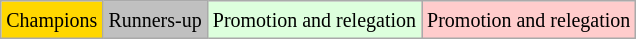<table class="wikitable">
<tr>
<td bgcolor=gold><small>Champions</small></td>
<td bgcolor=silver><small>Runners-up</small></td>
<td bgcolor="#DDFFDD"><small>Promotion and relegation</small></td>
<td bgcolor="#FFCCCC"><small>Promotion and relegation</small></td>
</tr>
</table>
